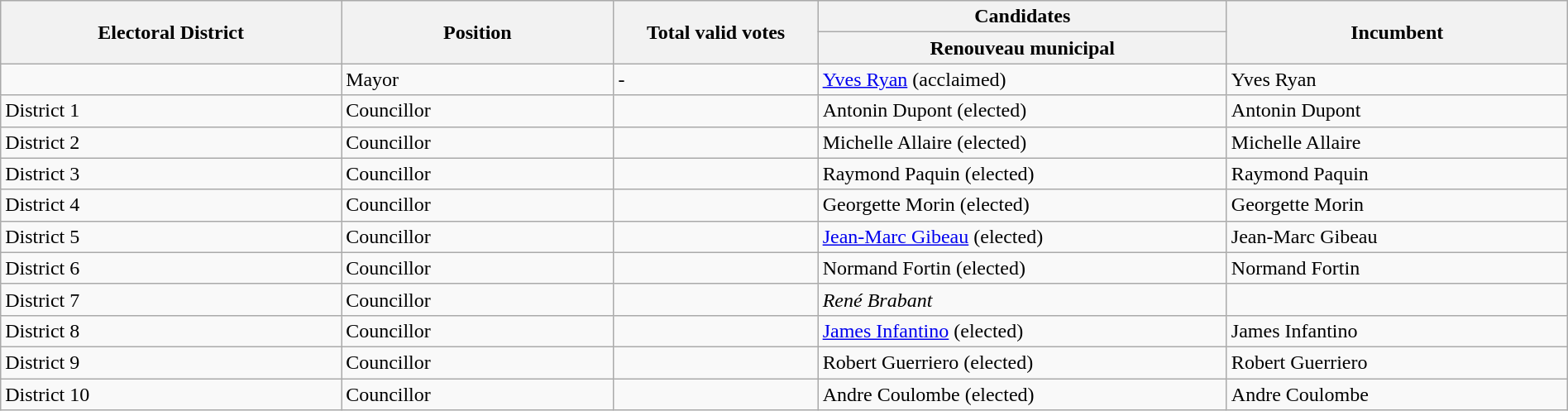<table class="wikitable" width="100%">
<tr>
<th width=10% rowspan=2>Electoral District</th>
<th width=8% rowspan=2>Position</th>
<th width=6% rowspan=2>Total valid votes</th>
<th colspan=1>Candidates</th>
<th width=10% rowspan=2>Incumbent</th>
</tr>
<tr>
<th width=12% >Renouveau municipal</th>
</tr>
<tr>
<td></td>
<td>Mayor</td>
<td>-</td>
<td><a href='#'>Yves Ryan</a> (acclaimed)</td>
<td>Yves Ryan</td>
</tr>
<tr>
<td>District 1</td>
<td>Councillor</td>
<td></td>
<td>Antonin Dupont (elected)</td>
<td>Antonin Dupont</td>
</tr>
<tr>
<td>District 2</td>
<td>Councillor</td>
<td></td>
<td>Michelle Allaire (elected)</td>
<td>Michelle Allaire</td>
</tr>
<tr>
<td>District 3</td>
<td>Councillor</td>
<td></td>
<td>Raymond Paquin (elected)</td>
<td>Raymond Paquin</td>
</tr>
<tr>
<td>District 4</td>
<td>Councillor</td>
<td></td>
<td>Georgette Morin (elected)</td>
<td>Georgette Morin</td>
</tr>
<tr>
<td>District 5</td>
<td>Councillor</td>
<td></td>
<td><a href='#'>Jean-Marc Gibeau</a> (elected)</td>
<td>Jean-Marc Gibeau</td>
</tr>
<tr>
<td>District 6</td>
<td>Councillor</td>
<td></td>
<td>Normand Fortin (elected)</td>
<td>Normand Fortin</td>
</tr>
<tr>
<td>District 7</td>
<td>Councillor</td>
<td></td>
<td><em>René Brabant</em></td>
<td></td>
</tr>
<tr>
<td>District 8</td>
<td>Councillor</td>
<td></td>
<td><a href='#'>James Infantino</a> (elected)</td>
<td>James Infantino</td>
</tr>
<tr>
<td>District 9</td>
<td>Councillor</td>
<td></td>
<td>Robert Guerriero (elected)</td>
<td>Robert Guerriero</td>
</tr>
<tr>
<td>District 10</td>
<td>Councillor</td>
<td></td>
<td>Andre Coulombe (elected)</td>
<td>Andre Coulombe</td>
</tr>
</table>
